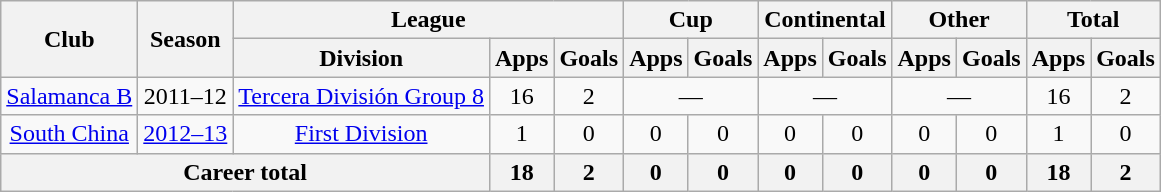<table class="wikitable" style="text-align:center">
<tr>
<th rowspan="2">Club</th>
<th rowspan="2">Season</th>
<th colspan="3">League</th>
<th colspan="2">Cup</th>
<th colspan="2">Continental</th>
<th colspan="2">Other</th>
<th colspan="2">Total</th>
</tr>
<tr>
<th>Division</th>
<th>Apps</th>
<th>Goals</th>
<th>Apps</th>
<th>Goals</th>
<th>Apps</th>
<th>Goals</th>
<th>Apps</th>
<th>Goals</th>
<th>Apps</th>
<th>Goals</th>
</tr>
<tr>
<td><a href='#'>Salamanca B</a></td>
<td>2011–12</td>
<td><a href='#'>Tercera División Group 8</a></td>
<td>16</td>
<td>2</td>
<td colspan="2">—</td>
<td colspan="2">—</td>
<td colspan="2">—</td>
<td>16</td>
<td>2</td>
</tr>
<tr>
<td><a href='#'>South China</a></td>
<td><a href='#'>2012–13</a></td>
<td><a href='#'>First Division</a></td>
<td>1</td>
<td>0</td>
<td>0</td>
<td>0</td>
<td>0</td>
<td>0</td>
<td>0</td>
<td>0</td>
<td>1</td>
<td>0</td>
</tr>
<tr>
<th colspan="3">Career total</th>
<th>18</th>
<th>2</th>
<th>0</th>
<th>0</th>
<th>0</th>
<th>0</th>
<th>0</th>
<th>0</th>
<th>18</th>
<th>2</th>
</tr>
</table>
